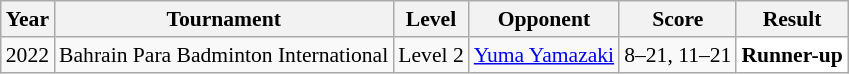<table class="sortable wikitable" style="font-size: 90%;">
<tr>
<th>Year</th>
<th>Tournament</th>
<th>Level</th>
<th>Opponent</th>
<th>Score</th>
<th>Result</th>
</tr>
<tr>
<td align="center">2022</td>
<td align="left">Bahrain Para Badminton International</td>
<td align="left">Level 2</td>
<td align="left"> <a href='#'>Yuma Yamazaki</a></td>
<td align="left">8–21, 11–21</td>
<td style="text-align:left; background:white"> <strong>Runner-up</strong></td>
</tr>
</table>
